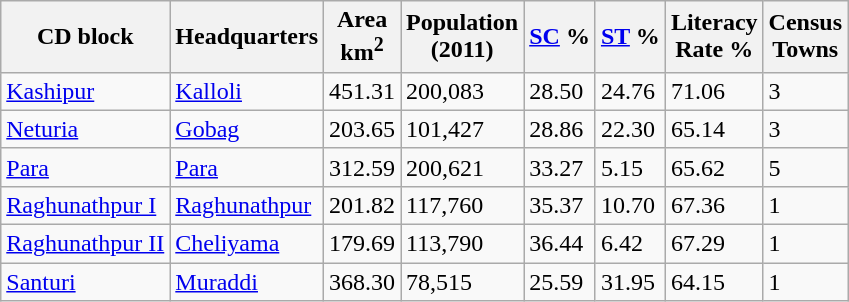<table class="wikitable sortable">
<tr>
<th>CD block</th>
<th>Headquarters</th>
<th>Area<br>km<sup>2</sup></th>
<th>Population<br>(2011)</th>
<th><a href='#'>SC</a> %</th>
<th><a href='#'>ST</a> %</th>
<th>Literacy<br> Rate %</th>
<th>Census<br>Towns</th>
</tr>
<tr>
<td><a href='#'>Kashipur</a></td>
<td><a href='#'>Kalloli</a></td>
<td>451.31</td>
<td>200,083</td>
<td>28.50</td>
<td>24.76</td>
<td>71.06</td>
<td>3</td>
</tr>
<tr>
<td><a href='#'>Neturia</a></td>
<td><a href='#'>Gobag</a></td>
<td>203.65</td>
<td>101,427</td>
<td>28.86</td>
<td>22.30</td>
<td>65.14</td>
<td>3</td>
</tr>
<tr>
<td><a href='#'>Para</a></td>
<td><a href='#'>Para</a></td>
<td>312.59</td>
<td>200,621</td>
<td>33.27</td>
<td>5.15</td>
<td>65.62</td>
<td>5</td>
</tr>
<tr>
<td><a href='#'>Raghunathpur I</a></td>
<td><a href='#'>Raghunathpur</a></td>
<td>201.82</td>
<td>117,760</td>
<td>35.37</td>
<td>10.70</td>
<td>67.36</td>
<td>1</td>
</tr>
<tr>
<td><a href='#'>Raghunathpur II</a></td>
<td><a href='#'>Cheliyama</a></td>
<td>179.69</td>
<td>113,790</td>
<td>36.44</td>
<td>6.42</td>
<td>67.29</td>
<td>1</td>
</tr>
<tr>
<td><a href='#'>Santuri</a></td>
<td><a href='#'>Muraddi</a></td>
<td>368.30</td>
<td>78,515</td>
<td>25.59</td>
<td>31.95</td>
<td>64.15</td>
<td>1</td>
</tr>
</table>
